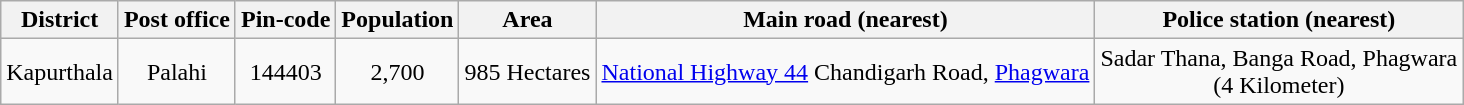<table class="wikitable" style="text-align:center; hight:70%;">
<tr>
<th>District</th>
<th>Post office</th>
<th>Pin-code</th>
<th>Population</th>
<th>Area</th>
<th>Main road (nearest)</th>
<th>Police station (nearest)</th>
</tr>
<tr -bgcolor="#ffffff">
<td>Kapurthala</td>
<td>Palahi</td>
<td>144403</td>
<td>2,700</td>
<td>985 Hectares</td>
<td><a href='#'>National Highway 44</a> Chandigarh Road, <a href='#'>Phagwara</a></td>
<td>Sadar Thana, Banga Road, Phagwara <br> (4 Kilometer)</td>
</tr>
</table>
